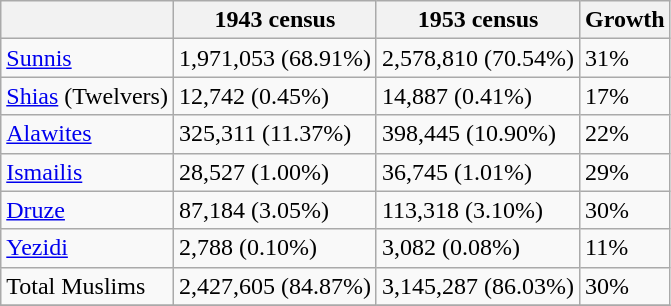<table class="wikitable sortable">
<tr>
<th></th>
<th>1943 census</th>
<th>1953 census</th>
<th>Growth</th>
</tr>
<tr>
<td><a href='#'>Sunnis</a></td>
<td>1,971,053 (68.91%)</td>
<td>2,578,810 (70.54%)</td>
<td>31%</td>
</tr>
<tr>
<td><a href='#'>Shias</a> (Twelvers)</td>
<td>12,742 (0.45%)</td>
<td>14,887 (0.41%)</td>
<td>17%</td>
</tr>
<tr>
<td><a href='#'>Alawites</a></td>
<td>325,311 (11.37%)</td>
<td>398,445 (10.90%)</td>
<td>22%</td>
</tr>
<tr>
<td><a href='#'>Ismailis</a></td>
<td>28,527 (1.00%)</td>
<td>36,745 (1.01%)</td>
<td>29%</td>
</tr>
<tr>
<td><a href='#'>Druze</a></td>
<td>87,184 (3.05%)</td>
<td>113,318 (3.10%)</td>
<td>30%</td>
</tr>
<tr>
<td><a href='#'>Yezidi</a></td>
<td>2,788 (0.10%)</td>
<td>3,082 (0.08%)</td>
<td>11%</td>
</tr>
<tr>
<td>Total Muslims</td>
<td>2,427,605 (84.87%)</td>
<td>3,145,287 (86.03%)</td>
<td>30%</td>
</tr>
<tr>
</tr>
</table>
